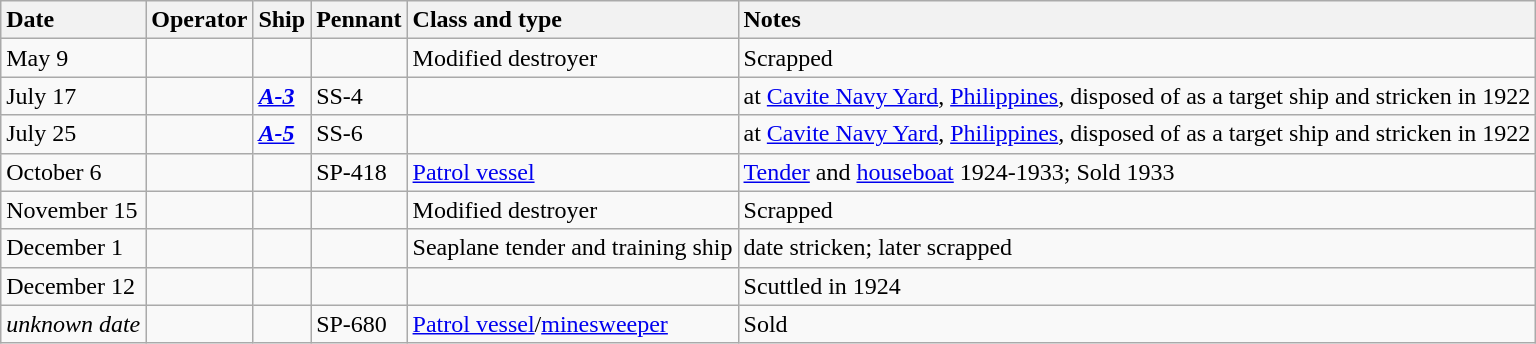<table class="wikitable nowraplinks">
<tr>
<th style="text-align: left">Date</th>
<th style="text-align: left">Operator</th>
<th style="text-align: left">Ship</th>
<th style="text-align: left">Pennant</th>
<th style="text-align: left">Class and type</th>
<th style="text-align: left">Notes</th>
</tr>
<tr>
<td>May 9</td>
<td></td>
<td><strong></strong></td>
<td></td>
<td>Modified  destroyer</td>
<td>Scrapped</td>
</tr>
<tr ---->
<td>July 17</td>
<td></td>
<td><a href='#'><strong><em>A-3</em></strong></a></td>
<td>SS-4</td>
<td></td>
<td>at <a href='#'>Cavite Navy Yard</a>, <a href='#'>Philippines</a>, disposed of as a target ship and stricken in 1922 </td>
</tr>
<tr ---->
<td>July 25</td>
<td></td>
<td><a href='#'><strong><em>A-5</em></strong></a></td>
<td>SS-6</td>
<td></td>
<td>at <a href='#'>Cavite Navy Yard</a>, <a href='#'>Philippines</a>, disposed of as a target ship and stricken in 1922 </td>
</tr>
<tr>
<td>October 6</td>
<td></td>
<td><strong></strong></td>
<td>SP-418</td>
<td><a href='#'>Patrol vessel</a></td>
<td><a href='#'>Tender</a> and <a href='#'>houseboat</a> 1924-1933; Sold 1933</td>
</tr>
<tr>
<td>November 15</td>
<td></td>
<td><strong></strong></td>
<td></td>
<td>Modified  destroyer</td>
<td>Scrapped</td>
</tr>
<tr>
<td>December 1</td>
<td></td>
<td><strong></strong></td>
<td></td>
<td>Seaplane tender and training ship</td>
<td>date stricken; later scrapped</td>
</tr>
<tr>
<td>December 12</td>
<td></td>
<td><strong></strong></td>
<td></td>
<td></td>
<td>Scuttled in 1924</td>
</tr>
<tr>
<td><em>unknown date</em></td>
<td></td>
<td><strong></strong></td>
<td>SP-680</td>
<td><a href='#'>Patrol vessel</a>/<a href='#'>minesweeper</a></td>
<td>Sold</td>
</tr>
</table>
